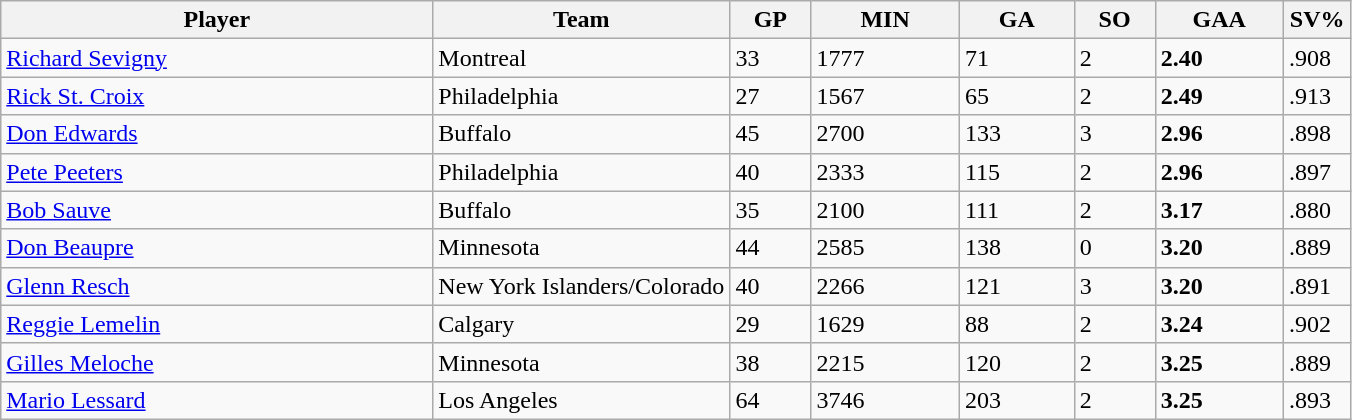<table class="wikitable">
<tr>
<th bgcolor="#DDDDFF" width="32%">Player</th>
<th bgcolor="#DDDDFF" width="22%">Team</th>
<th bgcolor="#DDDDFF" width="6%">GP</th>
<th bgcolor="#DDDDFF" width="11%">MIN</th>
<th bgcolor="#DDDDFF" width="8.5%">GA</th>
<th bgcolor="#DDDDFF" width="6%">SO</th>
<th bgcolor="#DDDDFF" width="9.5%">GAA</th>
<th bgcolor="#DDDDFF" width="15%">SV%</th>
</tr>
<tr>
<td><a href='#'>Richard Sevigny</a></td>
<td>Montreal</td>
<td>33</td>
<td>1777</td>
<td>71</td>
<td>2</td>
<td><strong>2.40</strong></td>
<td>.908</td>
</tr>
<tr>
<td><a href='#'>Rick St. Croix</a></td>
<td>Philadelphia</td>
<td>27</td>
<td>1567</td>
<td>65</td>
<td>2</td>
<td><strong>2.49</strong></td>
<td>.913</td>
</tr>
<tr>
<td><a href='#'>Don Edwards</a></td>
<td>Buffalo</td>
<td>45</td>
<td>2700</td>
<td>133</td>
<td>3</td>
<td><strong>2.96</strong></td>
<td>.898</td>
</tr>
<tr>
<td><a href='#'>Pete Peeters</a></td>
<td>Philadelphia</td>
<td>40</td>
<td>2333</td>
<td>115</td>
<td>2</td>
<td><strong>2.96</strong></td>
<td>.897</td>
</tr>
<tr>
<td><a href='#'>Bob Sauve</a></td>
<td>Buffalo</td>
<td>35</td>
<td>2100</td>
<td>111</td>
<td>2</td>
<td><strong>3.17</strong></td>
<td>.880</td>
</tr>
<tr>
<td><a href='#'>Don Beaupre</a></td>
<td>Minnesota</td>
<td>44</td>
<td>2585</td>
<td>138</td>
<td>0</td>
<td><strong>3.20</strong></td>
<td>.889</td>
</tr>
<tr>
<td><a href='#'>Glenn Resch</a></td>
<td>New York Islanders/Colorado</td>
<td>40</td>
<td>2266</td>
<td>121</td>
<td>3</td>
<td><strong>3.20</strong></td>
<td>.891</td>
</tr>
<tr>
<td><a href='#'>Reggie Lemelin</a></td>
<td>Calgary</td>
<td>29</td>
<td>1629</td>
<td>88</td>
<td>2</td>
<td><strong>3.24</strong></td>
<td>.902</td>
</tr>
<tr>
<td><a href='#'>Gilles Meloche</a></td>
<td>Minnesota</td>
<td>38</td>
<td>2215</td>
<td>120</td>
<td>2</td>
<td><strong>3.25</strong></td>
<td>.889</td>
</tr>
<tr>
<td><a href='#'>Mario Lessard</a></td>
<td>Los Angeles</td>
<td>64</td>
<td>3746</td>
<td>203</td>
<td>2</td>
<td><strong>3.25</strong></td>
<td>.893</td>
</tr>
</table>
